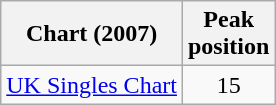<table class="wikitable plainrowheaders">
<tr>
<th>Chart (2007)</th>
<th>Peak<br>position</th>
</tr>
<tr>
<td><a href='#'>UK Singles Chart</a></td>
<td style="text-align:center;">15</td>
</tr>
</table>
